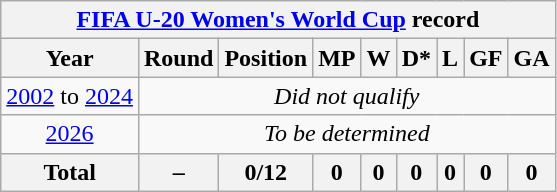<table class="wikitable" style="text-align: center;">
<tr>
<th colspan=10><a href='#'>FIFA U-20 Women's World Cup</a> record</th>
</tr>
<tr>
<th>Year</th>
<th>Round</th>
<th>Position</th>
<th>MP</th>
<th>W</th>
<th>D*</th>
<th>L</th>
<th>GF</th>
<th>GA</th>
</tr>
<tr>
<td> <a href='#'>2002</a> to   <a href='#'>2024</a></td>
<td colspan=9><em>Did not qualify</em></td>
</tr>
<tr>
<td> <a href='#'>2026</a></td>
<td colspan=9><em>To be determined</em></td>
</tr>
<tr>
<th>Total</th>
<th>–</th>
<th>0/12</th>
<th>0</th>
<th>0</th>
<th>0</th>
<th>0</th>
<th>0</th>
<th>0</th>
</tr>
</table>
